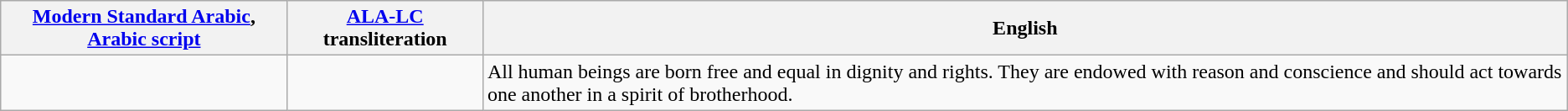<table class="wikitable">
<tr>
<th><a href='#'>Modern Standard Arabic</a>, <a href='#'>Arabic script</a></th>
<th><a href='#'>ALA-LC</a> transliteration</th>
<th>English</th>
</tr>
<tr>
<td></td>
<td></td>
<td>All human beings are born free and equal in dignity and rights. They are endowed with reason and conscience and should act towards one another in a spirit of brotherhood.</td>
</tr>
</table>
